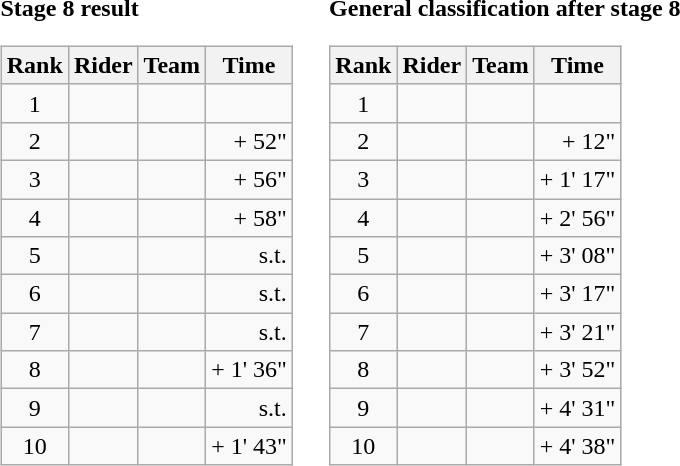<table>
<tr>
<td><strong>Stage 8 result</strong><br><table class="wikitable">
<tr>
<th scope="col">Rank</th>
<th scope="col">Rider</th>
<th scope="col">Team</th>
<th scope="col">Time</th>
</tr>
<tr>
<td style="text-align:center;">1</td>
<td></td>
<td></td>
<td style="text-align:right;"></td>
</tr>
<tr>
<td style="text-align:center;">2</td>
<td></td>
<td></td>
<td style="text-align:right;">+ 52"</td>
</tr>
<tr>
<td style="text-align:center;">3</td>
<td></td>
<td></td>
<td style="text-align:right;">+ 56"</td>
</tr>
<tr>
<td style="text-align:center;">4</td>
<td></td>
<td></td>
<td style="text-align:right;">+ 58"</td>
</tr>
<tr>
<td style="text-align:center;">5</td>
<td></td>
<td></td>
<td style="text-align:right;">s.t.</td>
</tr>
<tr>
<td style="text-align:center;">6</td>
<td></td>
<td></td>
<td style="text-align:right;">s.t.</td>
</tr>
<tr>
<td style="text-align:center;">7</td>
<td></td>
<td></td>
<td style="text-align:right;">s.t.</td>
</tr>
<tr>
<td style="text-align:center;">8</td>
<td></td>
<td></td>
<td style="text-align:right;">+ 1' 36"</td>
</tr>
<tr>
<td style="text-align:center;">9</td>
<td></td>
<td></td>
<td style="text-align:right;">s.t.</td>
</tr>
<tr>
<td style="text-align:center;">10</td>
<td></td>
<td></td>
<td style="text-align:right;">+ 1' 43"</td>
</tr>
</table>
</td>
<td></td>
<td><strong>General classification after stage 8</strong><br><table class="wikitable">
<tr>
<th scope="col">Rank</th>
<th scope="col">Rider</th>
<th scope="col">Team</th>
<th scope="col">Time</th>
</tr>
<tr>
<td style="text-align:center;">1</td>
<td> </td>
<td></td>
<td style="text-align:right;"></td>
</tr>
<tr>
<td style="text-align:center;">2</td>
<td></td>
<td></td>
<td style="text-align:right;">+ 12"</td>
</tr>
<tr>
<td style="text-align:center;">3</td>
<td></td>
<td></td>
<td style="text-align:right;">+ 1' 17"</td>
</tr>
<tr>
<td style="text-align:center;">4</td>
<td></td>
<td></td>
<td style="text-align:right;">+ 2' 56"</td>
</tr>
<tr>
<td style="text-align:center;">5</td>
<td></td>
<td></td>
<td style="text-align:right;">+ 3' 08"</td>
</tr>
<tr>
<td style="text-align:center;">6</td>
<td></td>
<td></td>
<td style="text-align:right;">+ 3' 17"</td>
</tr>
<tr>
<td style="text-align:center;">7</td>
<td></td>
<td></td>
<td style="text-align:right;">+ 3' 21"</td>
</tr>
<tr>
<td style="text-align:center;">8</td>
<td></td>
<td></td>
<td style="text-align:right;">+ 3' 52"</td>
</tr>
<tr>
<td style="text-align:center;">9</td>
<td></td>
<td></td>
<td style="text-align:right;">+ 4' 31"</td>
</tr>
<tr>
<td style="text-align:center;">10</td>
<td></td>
<td></td>
<td style="text-align:right;">+ 4' 38"</td>
</tr>
</table>
</td>
</tr>
</table>
